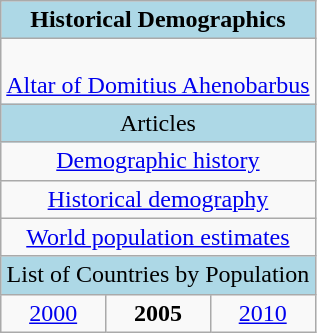<table class="wikitable floatright">
<tr>
<th colspan="3" style="background:lightblue;width:200px;font-size:100%">Historical Demographics</th>
</tr>
<tr>
<td colspan="3" style="text-align:center;font-size:100%"><br><a href='#'>Altar of Domitius Ahenobarbus</a></td>
</tr>
<tr>
<td colspan="3" style="background:lightblue;text-align:center;font-size:100%">Articles</td>
</tr>
<tr>
<td colspan="3" style="text-align:center;font-size:100%"><a href='#'>Demographic history</a></td>
</tr>
<tr>
<td colspan="3" style="text-align:center;font-size:100%"><a href='#'>Historical demography</a></td>
</tr>
<tr>
<td colspan="3" style="text-align:center;font-size:100%"><a href='#'>World population estimates</a></td>
</tr>
<tr>
<td colspan="3" style="background:lightblue;text-align:center;font-size:100%">List of Countries by Population</td>
</tr>
<tr>
<td colspan="1" style="text-align:center;font-size:100%"><a href='#'>2000</a></td>
<td style="text-align:center;font-size:100%"><strong>2005</strong></td>
<td style="text-align:center;font-size:100%"><a href='#'>2010</a></td>
</tr>
</table>
